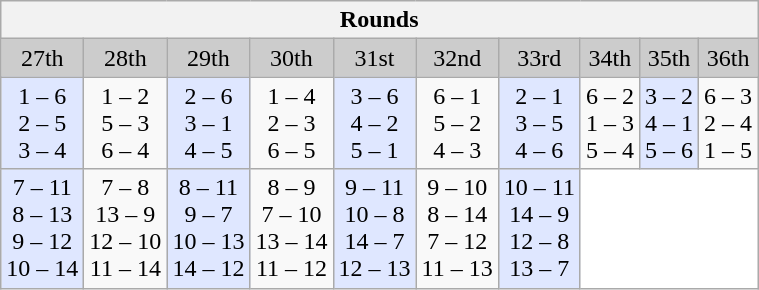<table class="wikitable">
<tr>
<th colspan="10">Rounds</th>
</tr>
<tr>
<td align="center" bgcolor="#CCCCCC">27th</td>
<td align="center" bgcolor="#CCCCCC">28th</td>
<td align="center" bgcolor="#CCCCCC">29th</td>
<td align="center" bgcolor="#CCCCCC">30th</td>
<td align="center" bgcolor="#CCCCCC">31st</td>
<td align="center" bgcolor="#CCCCCC">32nd</td>
<td align="center" bgcolor="#CCCCCC">33rd</td>
<td align="center" bgcolor="#CCCCCC">34th</td>
<td align="center" bgcolor="#CCCCCC">35th</td>
<td align="center" bgcolor="#CCCCCC">36th</td>
</tr>
<tr>
<td align="center" bgcolor="#DFE7FF">1 – 6<br>2 – 5<br>3 – 4</td>
<td align="center">1 – 2<br>5 – 3<br>6 – 4</td>
<td align="center" bgcolor="#DFE7FF">2 – 6<br>3 – 1<br>4 – 5</td>
<td align="center">1 – 4<br>2 – 3<br>6 – 5</td>
<td align="center" bgcolor="#DFE7FF">3 – 6<br>4 – 2<br>5 – 1</td>
<td align="center">6 – 1<br>5 – 2<br>4 – 3</td>
<td align="center" bgcolor="#DFE7FF">2 – 1<br>3 – 5<br>4 – 6</td>
<td align="center">6 – 2<br>1 – 3<br>5 – 4</td>
<td align="center" bgcolor="#DFE7FF">3 – 2<br>4 – 1<br>5 – 6</td>
<td align="center">6 – 3<br>2 – 4<br>1 – 5</td>
</tr>
<tr>
<td align="center" bgcolor="#DFE7FF">7 – 11<br>8 – 13<br>9 – 12<br>10 – 14</td>
<td align="center">7 – 8<br>13 – 9<br>12 – 10<br>11 – 14</td>
<td align="center" bgcolor="#DFE7FF">8 – 11<br>9 – 7<br>10 – 13<br>14 – 12</td>
<td align="center">8 – 9<br>7 – 10<br>13 – 14<br>11 – 12</td>
<td align="center" bgcolor="#DFE7FF">9 – 11<br>10 – 8<br>14 – 7<br>12 – 13</td>
<td align="center">9 – 10<br>8 – 14<br>7 – 12<br>11 – 13</td>
<td align="center" bgcolor="#DFE7FF">10 – 11<br>14 – 9<br>12 – 8<br>13 – 7</td>
<td align="center" colspan="3" bgcolor="white"> </td>
</tr>
</table>
